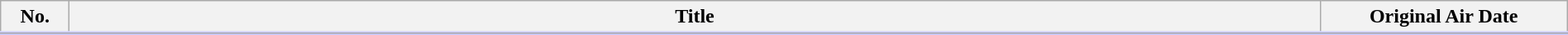<table class="wikitable" style="width:100%; margin:auto; background:#FFF;">
<tr style="border-bottom: 3px solid #CCF">
<th style="width:3em;">No.</th>
<th>Title</th>
<th style="width:12em;">Original Air Date</th>
</tr>
<tr>
</tr>
</table>
